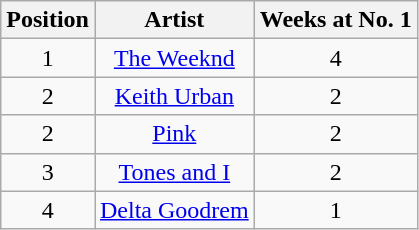<table class="wikitable">
<tr>
<th style="text-align: center;">Position</th>
<th style="text-align: center;">Artist</th>
<th style="text-align: center;">Weeks at No. 1</th>
</tr>
<tr>
<td style="text-align: center;">1</td>
<td style="text-align: center;"><a href='#'>The Weeknd</a></td>
<td style="text-align: center;">4</td>
</tr>
<tr>
<td style="text-align: center;">2</td>
<td style="text-align: center;"><a href='#'>Keith Urban</a></td>
<td style="text-align: center;">2</td>
</tr>
<tr>
<td style="text-align: center;">2</td>
<td style="text-align: center;"><a href='#'>Pink</a></td>
<td style="text-align: center;">2</td>
</tr>
<tr>
<td style="text-align: center;">3</td>
<td style="text-align: center;"><a href='#'>Tones and I</a></td>
<td style="text-align: center;">2</td>
</tr>
<tr>
<td style="text-align: center;">4</td>
<td style="text-align: center;"><a href='#'>Delta Goodrem</a></td>
<td style="text-align: center;">1</td>
</tr>
</table>
